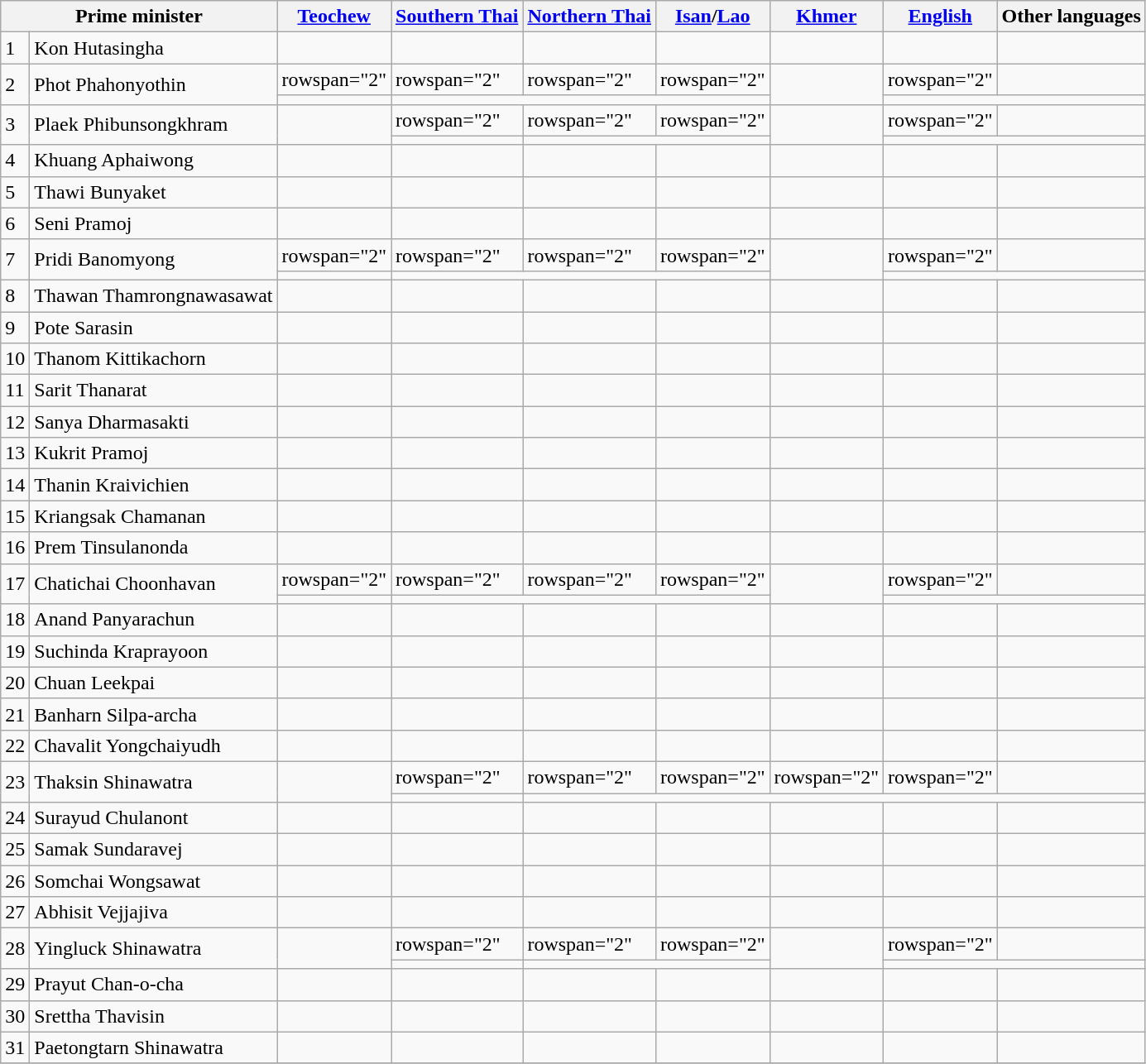<table class="wikitable sortable">
<tr>
<th colspan=2>Prime minister</th>
<th><a href='#'>Teochew</a></th>
<th><a href='#'>Southern Thai</a></th>
<th><a href='#'>Northern Thai</a></th>
<th><a href='#'>Isan</a>/<a href='#'>Lao</a></th>
<th><a href='#'>Khmer</a></th>
<th><a href='#'>English</a></th>
<th>Other languages</th>
</tr>
<tr>
<td>1</td>
<td>Kon Hutasingha</td>
<td></td>
<td></td>
<td></td>
<td></td>
<td></td>
<td></td>
<td></td>
</tr>
<tr>
<td rowspan="2">2</td>
<td rowspan="2">Phot Phahonyothin</td>
<td>rowspan="2" </td>
<td>rowspan="2" </td>
<td>rowspan="2" </td>
<td>rowspan="2" </td>
<td rowspan="2"></td>
<td>rowspan="2" </td>
<td></td>
</tr>
<tr>
<td></td>
</tr>
<tr>
<td rowspan="2">3</td>
<td rowspan="2">Plaek Phibunsongkhram</td>
<td rowspan="2"></td>
<td>rowspan="2" </td>
<td>rowspan="2" </td>
<td>rowspan="2" </td>
<td rowspan="2"></td>
<td>rowspan="2" </td>
<td></td>
</tr>
<tr>
<td></td>
</tr>
<tr>
<td>4</td>
<td>Khuang Aphaiwong</td>
<td></td>
<td></td>
<td></td>
<td></td>
<td></td>
<td></td>
<td></td>
</tr>
<tr>
<td>5</td>
<td>Thawi Bunyaket</td>
<td></td>
<td></td>
<td></td>
<td></td>
<td></td>
<td></td>
<td></td>
</tr>
<tr>
<td>6</td>
<td>Seni Pramoj</td>
<td></td>
<td></td>
<td></td>
<td></td>
<td></td>
<td></td>
<td></td>
</tr>
<tr>
<td rowspan="2">7</td>
<td rowspan="2">Pridi Banomyong</td>
<td>rowspan="2" </td>
<td>rowspan="2" </td>
<td>rowspan="2" </td>
<td>rowspan="2" </td>
<td rowspan="2"></td>
<td>rowspan="2" </td>
<td></td>
</tr>
<tr>
<td></td>
</tr>
<tr>
<td>8</td>
<td>Thawan Thamrongnawasawat</td>
<td></td>
<td></td>
<td></td>
<td></td>
<td></td>
<td></td>
<td></td>
</tr>
<tr>
<td>9</td>
<td>Pote Sarasin</td>
<td></td>
<td></td>
<td></td>
<td></td>
<td></td>
<td></td>
<td></td>
</tr>
<tr>
<td>10</td>
<td>Thanom Kittikachorn</td>
<td></td>
<td></td>
<td></td>
<td></td>
<td></td>
<td></td>
<td></td>
</tr>
<tr>
<td>11</td>
<td>Sarit Thanarat</td>
<td></td>
<td></td>
<td></td>
<td></td>
<td></td>
<td></td>
<td></td>
</tr>
<tr>
<td>12</td>
<td>Sanya Dharmasakti</td>
<td></td>
<td></td>
<td></td>
<td></td>
<td></td>
<td></td>
<td></td>
</tr>
<tr>
<td>13</td>
<td>Kukrit Pramoj</td>
<td></td>
<td></td>
<td></td>
<td></td>
<td></td>
<td></td>
<td></td>
</tr>
<tr>
<td>14</td>
<td>Thanin Kraivichien</td>
<td></td>
<td></td>
<td></td>
<td></td>
<td></td>
<td></td>
<td></td>
</tr>
<tr>
<td>15</td>
<td>Kriangsak Chamanan</td>
<td></td>
<td></td>
<td></td>
<td></td>
<td></td>
<td></td>
<td></td>
</tr>
<tr>
<td>16</td>
<td>Prem Tinsulanonda</td>
<td></td>
<td></td>
<td></td>
<td></td>
<td></td>
<td></td>
<td></td>
</tr>
<tr>
<td rowspan="2">17</td>
<td rowspan="2">Chatichai Choonhavan</td>
<td>rowspan="2" </td>
<td>rowspan="2" </td>
<td>rowspan="2" </td>
<td>rowspan="2" </td>
<td rowspan="2"></td>
<td>rowspan="2" </td>
<td></td>
</tr>
<tr>
<td></td>
</tr>
<tr>
<td>18</td>
<td>Anand Panyarachun</td>
<td></td>
<td></td>
<td></td>
<td></td>
<td></td>
<td></td>
<td></td>
</tr>
<tr>
<td>19</td>
<td>Suchinda Kraprayoon</td>
<td></td>
<td></td>
<td></td>
<td></td>
<td></td>
<td></td>
<td></td>
</tr>
<tr>
<td>20</td>
<td>Chuan Leekpai</td>
<td></td>
<td></td>
<td></td>
<td></td>
<td></td>
<td></td>
<td></td>
</tr>
<tr>
<td>21</td>
<td>Banharn Silpa-archa</td>
<td></td>
<td></td>
<td></td>
<td></td>
<td></td>
<td></td>
<td></td>
</tr>
<tr>
<td>22</td>
<td>Chavalit Yongchaiyudh</td>
<td></td>
<td></td>
<td></td>
<td></td>
<td></td>
<td></td>
<td></td>
</tr>
<tr>
<td rowspan="2">23</td>
<td rowspan="2">Thaksin Shinawatra</td>
<td rowspan="2"></td>
<td>rowspan="2" </td>
<td>rowspan="2" </td>
<td>rowspan="2" </td>
<td>rowspan="2" </td>
<td>rowspan="2" </td>
<td></td>
</tr>
<tr>
<td></td>
</tr>
<tr>
<td>24</td>
<td>Surayud Chulanont</td>
<td></td>
<td></td>
<td></td>
<td></td>
<td></td>
<td></td>
<td></td>
</tr>
<tr>
<td>25</td>
<td>Samak Sundaravej</td>
<td></td>
<td></td>
<td></td>
<td></td>
<td></td>
<td></td>
<td></td>
</tr>
<tr>
<td>26</td>
<td>Somchai Wongsawat</td>
<td></td>
<td></td>
<td></td>
<td></td>
<td></td>
<td></td>
<td></td>
</tr>
<tr>
<td>27</td>
<td>Abhisit Vejjajiva</td>
<td></td>
<td></td>
<td></td>
<td></td>
<td></td>
<td></td>
<td></td>
</tr>
<tr>
<td rowspan="2">28</td>
<td rowspan="2">Yingluck Shinawatra</td>
<td rowspan="2"></td>
<td>rowspan="2" </td>
<td>rowspan="2" </td>
<td>rowspan="2" </td>
<td rowspan="2"></td>
<td>rowspan="2" </td>
<td></td>
</tr>
<tr>
<td></td>
</tr>
<tr>
<td>29</td>
<td>Prayut Chan-o-cha</td>
<td></td>
<td></td>
<td></td>
<td></td>
<td></td>
<td></td>
<td></td>
</tr>
<tr>
<td>30</td>
<td>Srettha Thavisin</td>
<td></td>
<td></td>
<td></td>
<td></td>
<td></td>
<td></td>
<td></td>
</tr>
<tr>
<td>31</td>
<td>Paetongtarn Shinawatra</td>
<td></td>
<td></td>
<td></td>
<td></td>
<td></td>
<td></td>
<td></td>
</tr>
<tr>
</tr>
</table>
